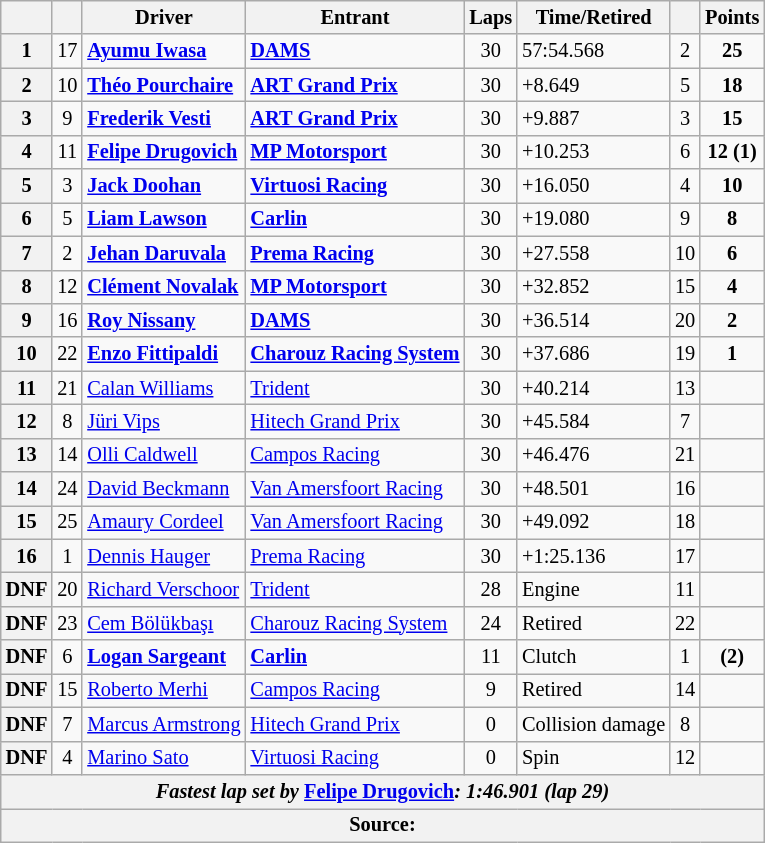<table class="wikitable" style="font-size:85%">
<tr>
<th scope="col"></th>
<th scope="col"></th>
<th scope="col">Driver</th>
<th scope="col">Entrant</th>
<th scope="col">Laps</th>
<th scope="col">Time/Retired</th>
<th scope="col"></th>
<th scope="col">Points</th>
</tr>
<tr>
<th>1</th>
<td align="center">17</td>
<td> <strong><a href='#'>Ayumu Iwasa</a></strong></td>
<td><strong><a href='#'>DAMS</a></strong></td>
<td align="center">30</td>
<td>57:54.568</td>
<td align="center">2</td>
<td align="center"><strong>25</strong></td>
</tr>
<tr>
<th>2</th>
<td align="center">10</td>
<td> <strong><a href='#'>Théo Pourchaire</a></strong></td>
<td><strong><a href='#'>ART Grand Prix</a></strong></td>
<td align="center">30</td>
<td>+8.649</td>
<td align="center">5</td>
<td align="center"><strong>18</strong></td>
</tr>
<tr>
<th>3</th>
<td align="center">9</td>
<td> <strong><a href='#'>Frederik Vesti</a></strong></td>
<td><strong><a href='#'>ART Grand Prix</a></strong></td>
<td align="center">30</td>
<td>+9.887</td>
<td align="center">3</td>
<td align="center"><strong>15</strong></td>
</tr>
<tr>
<th>4</th>
<td align="center">11</td>
<td> <strong><a href='#'>Felipe Drugovich</a></strong></td>
<td><strong><a href='#'>MP Motorsport</a></strong></td>
<td align="center">30</td>
<td>+10.253</td>
<td align="center">6</td>
<td align="center"><strong>12 (1)</strong></td>
</tr>
<tr>
<th>5</th>
<td align="center">3</td>
<td> <strong><a href='#'>Jack Doohan</a></strong></td>
<td><strong><a href='#'>Virtuosi Racing</a></strong></td>
<td align="center">30</td>
<td>+16.050</td>
<td align="center">4</td>
<td align="center"><strong>10</strong></td>
</tr>
<tr>
<th>6</th>
<td align="center">5</td>
<td> <strong><a href='#'>Liam Lawson</a></strong></td>
<td><strong><a href='#'>Carlin</a></strong></td>
<td align="center">30</td>
<td>+19.080</td>
<td align="center">9</td>
<td align="center"><strong>8</strong></td>
</tr>
<tr>
<th>7</th>
<td align="center">2</td>
<td> <strong><a href='#'>Jehan Daruvala</a></strong></td>
<td><strong><a href='#'>Prema Racing</a></strong></td>
<td align="center">30</td>
<td>+27.558</td>
<td align="center">10</td>
<td align="center"><strong>6</strong></td>
</tr>
<tr>
<th>8</th>
<td align="center">12</td>
<td> <strong><a href='#'>Clément Novalak</a></strong></td>
<td><strong><a href='#'>MP Motorsport</a></strong></td>
<td align="center">30</td>
<td>+32.852</td>
<td align="center">15</td>
<td align="center"><strong>4</strong></td>
</tr>
<tr>
<th>9</th>
<td align="center">16</td>
<td> <strong><a href='#'>Roy Nissany</a></strong></td>
<td><strong><a href='#'>DAMS</a></strong></td>
<td align="center">30</td>
<td>+36.514</td>
<td align="center">20</td>
<td align="center"><strong>2</strong></td>
</tr>
<tr>
<th>10</th>
<td align="center">22</td>
<td> <strong><a href='#'>Enzo Fittipaldi</a></strong></td>
<td><strong><a href='#'>Charouz Racing System</a></strong></td>
<td align="center">30</td>
<td>+37.686</td>
<td align="center">19</td>
<td align="center"><strong>1</strong></td>
</tr>
<tr>
<th>11</th>
<td align="center">21</td>
<td> <a href='#'>Calan Williams</a></td>
<td><a href='#'>Trident</a></td>
<td align="center">30</td>
<td>+40.214</td>
<td align="center">13</td>
<td align="center"></td>
</tr>
<tr>
<th>12</th>
<td align="center">8</td>
<td> <a href='#'>Jüri Vips</a></td>
<td><a href='#'>Hitech Grand Prix</a></td>
<td align="center">30</td>
<td>+45.584</td>
<td align="center">7</td>
<td align="center"></td>
</tr>
<tr>
<th>13</th>
<td align="center">14</td>
<td> <a href='#'>Olli Caldwell</a></td>
<td><a href='#'>Campos Racing</a></td>
<td align="center">30</td>
<td>+46.476</td>
<td align="center">21</td>
<td align="center"></td>
</tr>
<tr>
<th>14</th>
<td align="center">24</td>
<td> <a href='#'>David Beckmann</a></td>
<td><a href='#'>Van Amersfoort Racing</a></td>
<td align="center">30</td>
<td>+48.501</td>
<td align="center">16</td>
<td align="center"></td>
</tr>
<tr>
<th>15</th>
<td align="center">25</td>
<td> <a href='#'>Amaury Cordeel</a></td>
<td><a href='#'>Van Amersfoort Racing</a></td>
<td align="center">30</td>
<td>+49.092</td>
<td align="center">18</td>
<td align="center"></td>
</tr>
<tr>
<th>16</th>
<td align="center">1</td>
<td> <a href='#'>Dennis Hauger</a></td>
<td><a href='#'>Prema Racing</a></td>
<td align="center">30</td>
<td>+1:25.136</td>
<td align="center">17</td>
<td align="center"></td>
</tr>
<tr>
<th>DNF</th>
<td align="center">20</td>
<td> <a href='#'>Richard Verschoor</a></td>
<td><a href='#'>Trident</a></td>
<td align="center">28</td>
<td>Engine</td>
<td align="center">11</td>
<td align="center"></td>
</tr>
<tr>
<th>DNF</th>
<td align="center">23</td>
<td> <a href='#'>Cem Bölükbaşı</a></td>
<td><a href='#'>Charouz Racing System</a></td>
<td align="center">24</td>
<td>Retired</td>
<td align="center">22</td>
<td align="center"></td>
</tr>
<tr>
<th>DNF</th>
<td align="center">6</td>
<td> <strong><a href='#'>Logan Sargeant</a></strong></td>
<td><strong><a href='#'>Carlin</a></strong></td>
<td align="center">11</td>
<td>Clutch</td>
<td align="center">1</td>
<td align="center"><strong>(2)</strong></td>
</tr>
<tr>
<th>DNF</th>
<td align="center">15</td>
<td> <a href='#'>Roberto Merhi</a></td>
<td><a href='#'>Campos Racing</a></td>
<td align="center">9</td>
<td>Retired</td>
<td align="center">14</td>
<td align="center"></td>
</tr>
<tr>
<th>DNF</th>
<td align="center">7</td>
<td> <a href='#'>Marcus Armstrong</a></td>
<td><a href='#'>Hitech Grand Prix</a></td>
<td align="center">0</td>
<td>Collision damage</td>
<td align="center">8</td>
<td align="center"></td>
</tr>
<tr>
<th>DNF</th>
<td align="center">4</td>
<td> <a href='#'>Marino Sato</a></td>
<td><a href='#'>Virtuosi Racing</a></td>
<td align="center">0</td>
<td>Spin</td>
<td align="center">12</td>
<td align="center"></td>
</tr>
<tr>
<th colspan="8"><em>Fastest lap set by</em>  <a href='#'>Felipe Drugovich</a><em>: 1:46.901 (lap 29)</em></th>
</tr>
<tr>
<th colspan="8">Source:</th>
</tr>
</table>
